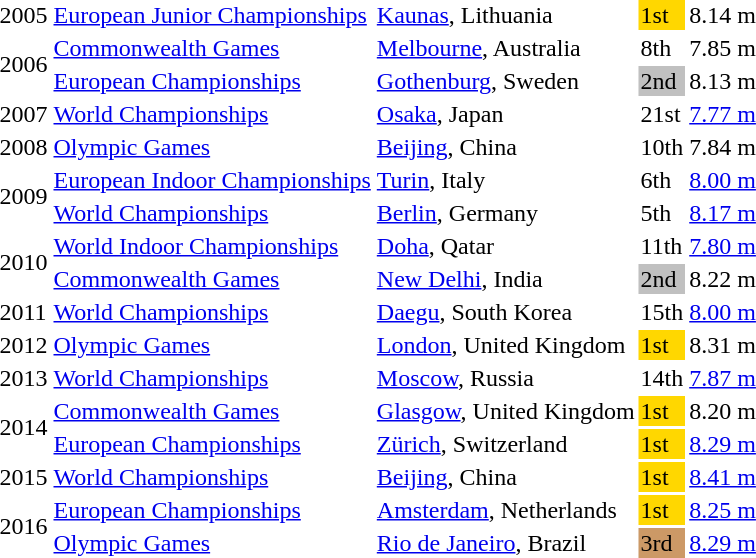<table>
<tr>
<td>2005</td>
<td><a href='#'>European Junior Championships</a></td>
<td><a href='#'>Kaunas</a>, Lithuania</td>
<td style="background:gold;">1st</td>
<td>8.14 m</td>
</tr>
<tr>
<td rowspan=2>2006</td>
<td><a href='#'>Commonwealth Games</a></td>
<td><a href='#'>Melbourne</a>, Australia</td>
<td>8th</td>
<td>7.85 m</td>
</tr>
<tr>
<td><a href='#'>European Championships</a></td>
<td><a href='#'>Gothenburg</a>, Sweden</td>
<td style="background:silver;">2nd</td>
<td>8.13 m</td>
</tr>
<tr>
<td>2007</td>
<td><a href='#'>World Championships</a></td>
<td><a href='#'>Osaka</a>, Japan</td>
<td>21st</td>
<td><a href='#'>7.77 m</a></td>
</tr>
<tr>
<td>2008</td>
<td><a href='#'>Olympic Games</a></td>
<td><a href='#'>Beijing</a>, China</td>
<td>10th</td>
<td>7.84 m</td>
</tr>
<tr>
<td rowspan=2>2009</td>
<td><a href='#'>European Indoor Championships</a></td>
<td><a href='#'>Turin</a>, Italy</td>
<td>6th</td>
<td><a href='#'>8.00 m</a></td>
</tr>
<tr>
<td><a href='#'>World Championships</a></td>
<td><a href='#'>Berlin</a>, Germany</td>
<td>5th</td>
<td><a href='#'>8.17 m</a></td>
</tr>
<tr>
<td rowspan=2>2010</td>
<td><a href='#'>World Indoor Championships</a></td>
<td><a href='#'>Doha</a>, Qatar</td>
<td>11th</td>
<td><a href='#'>7.80 m</a></td>
</tr>
<tr>
<td><a href='#'>Commonwealth Games</a></td>
<td><a href='#'>New Delhi</a>, India</td>
<td style="background:silver;">2nd</td>
<td>8.22 m</td>
</tr>
<tr>
<td>2011</td>
<td><a href='#'>World Championships</a></td>
<td><a href='#'>Daegu</a>, South Korea</td>
<td>15th</td>
<td><a href='#'>8.00 m</a></td>
</tr>
<tr>
<td>2012</td>
<td><a href='#'>Olympic Games</a></td>
<td><a href='#'>London</a>, United Kingdom</td>
<td style="background:gold;">1st</td>
<td>8.31 m</td>
</tr>
<tr>
<td>2013</td>
<td><a href='#'>World Championships</a></td>
<td><a href='#'>Moscow</a>, Russia</td>
<td>14th</td>
<td><a href='#'>7.87 m</a></td>
</tr>
<tr>
<td rowspan=2>2014</td>
<td><a href='#'>Commonwealth Games</a></td>
<td><a href='#'>Glasgow</a>, United Kingdom</td>
<td style="background:gold;">1st</td>
<td>8.20 m</td>
</tr>
<tr>
<td><a href='#'>European Championships</a></td>
<td><a href='#'>Zürich</a>, Switzerland</td>
<td style="background:gold;">1st</td>
<td><a href='#'>8.29 m</a></td>
</tr>
<tr>
<td>2015</td>
<td><a href='#'>World Championships</a></td>
<td><a href='#'>Beijing</a>, China</td>
<td style="background:gold;">1st</td>
<td><a href='#'>8.41 m</a></td>
</tr>
<tr>
<td rowspan=2>2016</td>
<td><a href='#'>European Championships</a></td>
<td><a href='#'>Amsterdam</a>, Netherlands</td>
<td style="background:gold;">1st</td>
<td><a href='#'>8.25 m</a></td>
</tr>
<tr>
<td><a href='#'>Olympic Games</a></td>
<td><a href='#'>Rio de Janeiro</a>, Brazil</td>
<td bgcolor=cc9966>3rd</td>
<td><a href='#'>8.29 m</a></td>
</tr>
</table>
